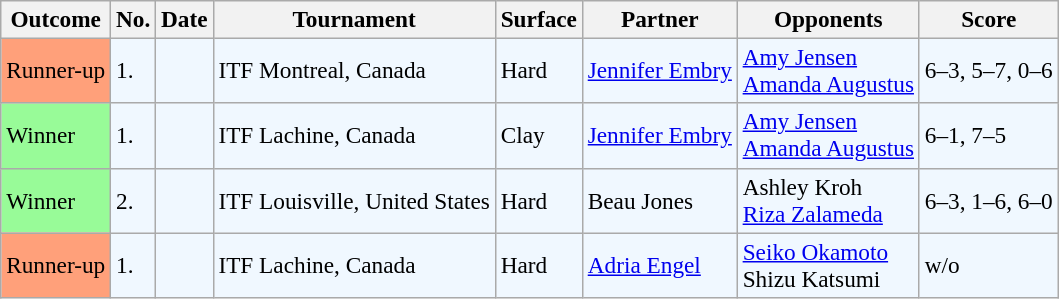<table class="sortable wikitable" style=font-size:97%>
<tr>
<th>Outcome</th>
<th>No.</th>
<th>Date</th>
<th>Tournament</th>
<th>Surface</th>
<th>Partner</th>
<th>Opponents</th>
<th>Score</th>
</tr>
<tr style="background:#f0f8ff;">
<td style="background:#ffa07a;">Runner-up</td>
<td>1.</td>
<td></td>
<td>ITF Montreal, Canada</td>
<td>Hard</td>
<td><a href='#'>Jennifer Embry</a></td>
<td><a href='#'>Amy Jensen</a><br> <a href='#'>Amanda Augustus</a></td>
<td>6–3, 5–7, 0–6</td>
</tr>
<tr style="background:#f0f8ff;">
<td style="background:#98fb98;">Winner</td>
<td>1.</td>
<td></td>
<td>ITF Lachine, Canada</td>
<td>Clay</td>
<td><a href='#'>Jennifer Embry</a></td>
<td><a href='#'>Amy Jensen</a><br> <a href='#'>Amanda Augustus</a></td>
<td>6–1, 7–5</td>
</tr>
<tr style="background:#f0f8ff;">
<td style="background:#98fb98;">Winner</td>
<td>2.</td>
<td></td>
<td>ITF Louisville, United States</td>
<td>Hard</td>
<td>Beau Jones</td>
<td>Ashley Kroh <br> <a href='#'>Riza Zalameda</a></td>
<td>6–3, 1–6, 6–0</td>
</tr>
<tr style="background:#f0f8ff;">
<td style="background:#ffa07a;">Runner-up</td>
<td>1.</td>
<td></td>
<td>ITF Lachine, Canada</td>
<td>Hard</td>
<td><a href='#'>Adria Engel</a></td>
<td><a href='#'>Seiko Okamoto</a> <br> Shizu Katsumi</td>
<td>w/o</td>
</tr>
</table>
